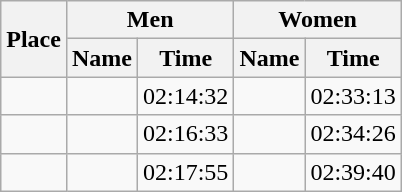<table class=wikitable>
<tr>
<th rowspan="2">Place</th>
<th colspan="2">Men</th>
<th colspan="2">Women</th>
</tr>
<tr>
<th>Name</th>
<th>Time</th>
<th>Name</th>
<th>Time</th>
</tr>
<tr>
<td align="center"></td>
<td></td>
<td>02:14:32</td>
<td></td>
<td>02:33:13</td>
</tr>
<tr>
<td align="center"></td>
<td></td>
<td>02:16:33</td>
<td></td>
<td>02:34:26</td>
</tr>
<tr>
<td align="center"></td>
<td></td>
<td>02:17:55</td>
<td></td>
<td>02:39:40</td>
</tr>
</table>
